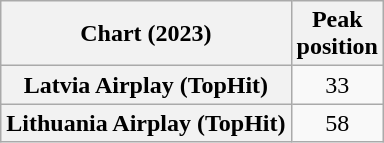<table class="wikitable plainrowheaders sortable" style="text-align:center">
<tr>
<th scope="col">Chart (2023)</th>
<th scope="col">Peak<br>position</th>
</tr>
<tr>
<th scope="row">Latvia Airplay (TopHit)</th>
<td>33</td>
</tr>
<tr>
<th scope="row">Lithuania Airplay (TopHit)</th>
<td>58</td>
</tr>
</table>
